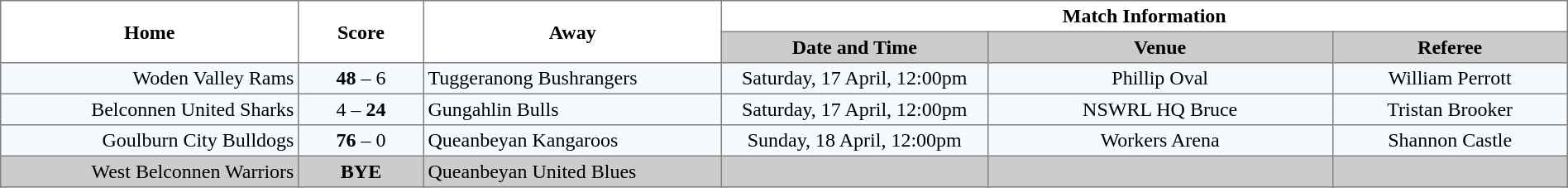<table border="1" cellpadding="3" cellspacing="0" width="100%" style="border-collapse:collapse;  text-align:center;">
<tr>
<th rowspan="2" width="19%">Home</th>
<th rowspan="2" width="8%">Score</th>
<th rowspan="2" width="19%">Away</th>
<th colspan="3">Match Information</th>
</tr>
<tr bgcolor="#CCCCCC">
<th width="17%">Date and Time</th>
<th width="22%">Venue</th>
<th width="50%">Referee</th>
</tr>
<tr style="text-align:center; background:#f5faff;">
<td align="right">Woden Valley Rams </td>
<td><strong>48</strong> – 6</td>
<td align="left"> Tuggeranong Bushrangers</td>
<td>Saturday, 17 April, 12:00pm</td>
<td>Phillip Oval</td>
<td>William Perrott</td>
</tr>
<tr style="text-align:center; background:#f5faff;">
<td align="right">Belconnen United Sharks </td>
<td>4 – <strong>24</strong></td>
<td align="left"> Gungahlin Bulls</td>
<td>Saturday, 17 April, 12:00pm</td>
<td>NSWRL HQ Bruce</td>
<td>Tristan Brooker</td>
</tr>
<tr style="text-align:center; background:#f5faff;">
<td align="right">Goulburn City Bulldogs </td>
<td><strong>76</strong> – 0</td>
<td align="left"> Queanbeyan Kangaroos</td>
<td>Sunday, 18 April, 12:00pm</td>
<td>Workers Arena</td>
<td>Shannon Castle</td>
</tr>
<tr style="text-align:center; background:#CCCCCC;">
<td align="right">West Belconnen Warriors </td>
<td><strong>BYE</strong></td>
<td align="left"> Queanbeyan United Blues</td>
<td></td>
<td></td>
<td></td>
</tr>
</table>
